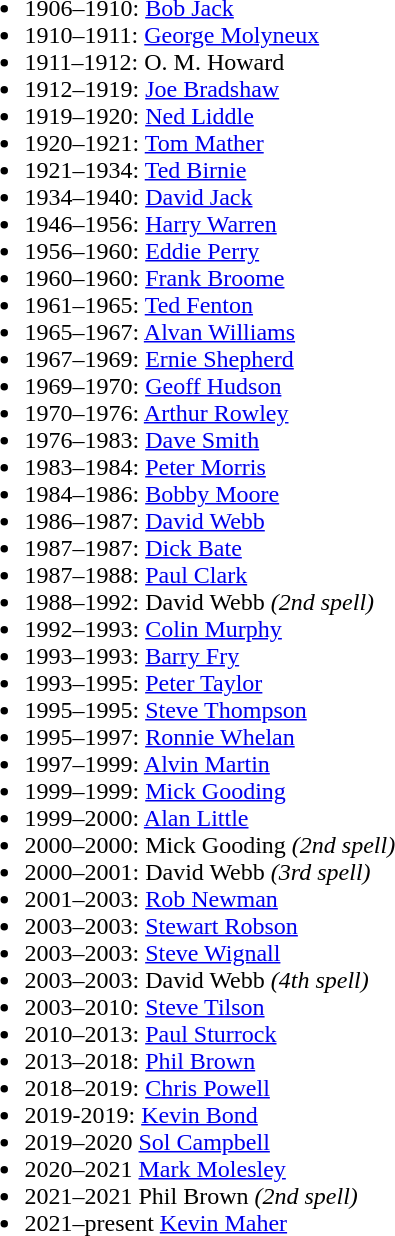<table>
<tr align=bottom>
<td><br><ul><li>1906–1910: <a href='#'>Bob Jack</a></li><li>1910–1911: <a href='#'>George Molyneux</a></li><li>1911–1912: O. M. Howard</li><li>1912–1919: <a href='#'>Joe Bradshaw</a></li><li>1919–1920: <a href='#'>Ned Liddle</a></li><li>1920–1921: <a href='#'>Tom Mather</a></li><li>1921–1934: <a href='#'>Ted Birnie</a></li><li>1934–1940: <a href='#'>David Jack</a></li><li>1946–1956: <a href='#'>Harry Warren</a></li><li>1956–1960: <a href='#'>Eddie Perry</a></li><li>1960–1960: <a href='#'>Frank Broome</a></li><li>1961–1965: <a href='#'>Ted Fenton</a></li><li>1965–1967: <a href='#'>Alvan Williams</a></li><li>1967–1969: <a href='#'>Ernie Shepherd</a></li><li>1969–1970: <a href='#'>Geoff Hudson</a></li><li>1970–1976: <a href='#'>Arthur Rowley</a></li><li>1976–1983: <a href='#'>Dave Smith</a></li><li>1983–1984: <a href='#'>Peter Morris</a></li><li>1984–1986: <a href='#'>Bobby Moore</a></li><li>1986–1987: <a href='#'>David Webb</a></li><li>1987–1987: <a href='#'>Dick Bate</a></li><li>1987–1988: <a href='#'>Paul Clark</a></li><li>1988–1992: David Webb <em>(2nd spell)</em></li><li>1992–1993: <a href='#'>Colin Murphy</a></li><li>1993–1993: <a href='#'>Barry Fry</a></li><li>1993–1995: <a href='#'>Peter Taylor</a></li><li>1995–1995: <a href='#'>Steve Thompson</a></li><li>1995–1997: <a href='#'>Ronnie Whelan</a></li><li>1997–1999: <a href='#'>Alvin Martin</a></li><li>1999–1999: <a href='#'>Mick Gooding</a></li><li>1999–2000: <a href='#'>Alan Little</a></li><li>2000–2000: Mick Gooding <em>(2nd spell)</em></li><li>2000–2001: David Webb <em>(3rd spell)</em></li><li>2001–2003: <a href='#'>Rob Newman</a></li><li>2003–2003: <a href='#'>Stewart Robson</a></li><li>2003–2003: <a href='#'>Steve Wignall</a></li><li>2003–2003: David Webb <em>(4th spell)</em></li><li>2003–2010: <a href='#'>Steve Tilson</a></li><li>2010–2013: <a href='#'>Paul Sturrock</a></li><li>2013–2018: <a href='#'>Phil Brown</a></li><li>2018–2019: <a href='#'>Chris Powell</a></li><li>2019-2019: <a href='#'>Kevin Bond</a></li><li>2019–2020	<a href='#'>Sol Campbell</a></li><li>2020–2021	<a href='#'>Mark Molesley</a></li><li>2021–2021	Phil Brown <em>(2nd spell)</em></li><li>2021–present	<a href='#'>Kevin Maher</a></li></ul></td>
</tr>
</table>
